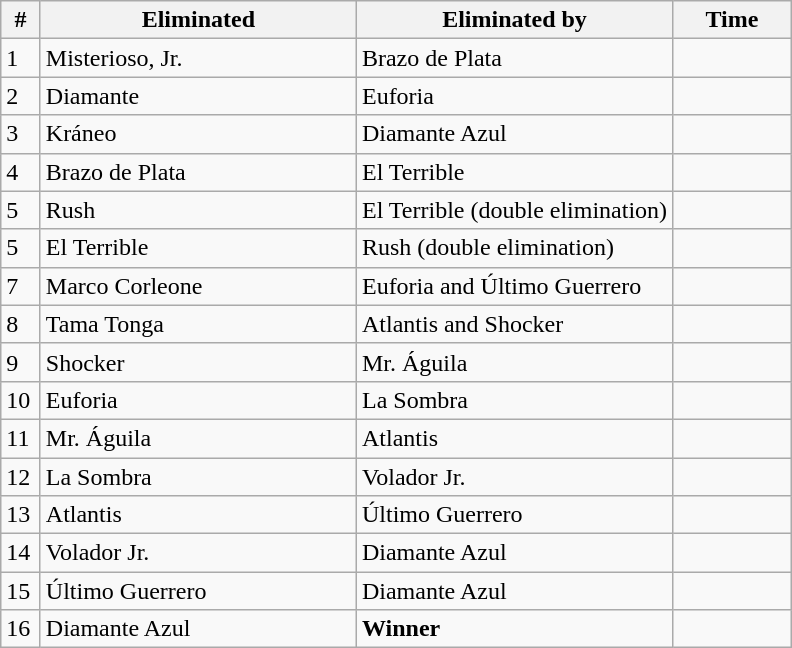<table class="wikitable">
<tr>
<th width=5%>#</th>
<th width=40%>Eliminated</th>
<th width=40%>Eliminated by</th>
<th width=15%>Time</th>
</tr>
<tr>
<td>1</td>
<td>Misterioso, Jr.</td>
<td>Brazo de Plata</td>
<td></td>
</tr>
<tr>
<td>2</td>
<td>Diamante</td>
<td>Euforia</td>
<td></td>
</tr>
<tr>
<td>3</td>
<td>Kráneo</td>
<td>Diamante Azul</td>
<td></td>
</tr>
<tr>
<td>4</td>
<td>Brazo de Plata</td>
<td>El Terrible</td>
<td></td>
</tr>
<tr>
<td>5</td>
<td>Rush</td>
<td>El Terrible (double elimination)</td>
<td></td>
</tr>
<tr>
<td>5</td>
<td>El Terrible</td>
<td>Rush (double elimination)</td>
<td></td>
</tr>
<tr>
<td>7</td>
<td>Marco Corleone</td>
<td>Euforia and Último Guerrero</td>
<td></td>
</tr>
<tr>
<td>8</td>
<td>Tama Tonga</td>
<td>Atlantis and Shocker</td>
<td></td>
</tr>
<tr>
<td>9</td>
<td>Shocker</td>
<td>Mr. Águila</td>
<td></td>
</tr>
<tr>
<td>10</td>
<td>Euforia</td>
<td>La Sombra</td>
<td></td>
</tr>
<tr>
<td>11</td>
<td>Mr. Águila</td>
<td>Atlantis</td>
<td></td>
</tr>
<tr>
<td>12</td>
<td>La Sombra</td>
<td>Volador Jr.</td>
<td></td>
</tr>
<tr>
<td>13</td>
<td>Atlantis</td>
<td>Último Guerrero</td>
<td></td>
</tr>
<tr>
<td>14</td>
<td>Volador Jr.</td>
<td>Diamante Azul</td>
<td></td>
</tr>
<tr>
<td>15</td>
<td>Último Guerrero</td>
<td>Diamante Azul</td>
<td></td>
</tr>
<tr>
<td>16</td>
<td>Diamante Azul</td>
<td><strong>Winner</strong></td>
<td></td>
</tr>
</table>
